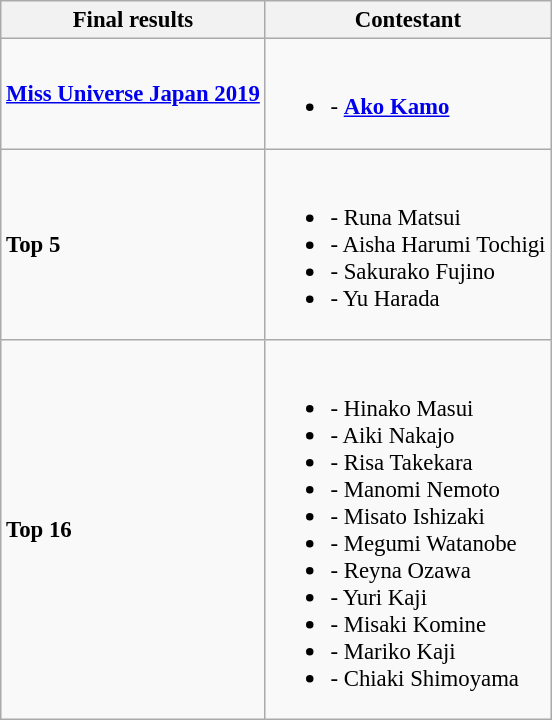<table class="wikitable unsortable" style="font-size: 95%;">
<tr>
<th>Final results</th>
<th>Contestant</th>
</tr>
<tr>
<td><strong><a href='#'>Miss Universe Japan 2019</a></strong></td>
<td><br><ul><li><strong></strong> - <strong><a href='#'>Ako Kamo</a></strong></li></ul></td>
</tr>
<tr>
<td><strong>Top 5</strong></td>
<td><br><ul><li><strong></strong> - Runa Matsui</li><li><strong></strong> - Aisha Harumi Tochigi</li><li><strong></strong> - Sakurako Fujino</li><li><strong></strong> - Yu Harada</li></ul></td>
</tr>
<tr>
<td><strong>Top 16</strong></td>
<td><br><ul><li><strong></strong> - Hinako Masui</li><li><strong></strong> - Aiki Nakajo</li><li><strong></strong> - Risa Takekara</li><li><strong></strong> - Manomi Nemoto</li><li><strong></strong> - Misato Ishizaki</li><li><strong></strong> - Megumi Watanobe</li><li><strong></strong> - Reyna Ozawa</li><li><strong></strong> - Yuri Kaji</li><li><strong></strong> - Misaki Komine</li><li><strong></strong> - Mariko Kaji</li><li><strong></strong> - Chiaki Shimoyama</li></ul></td>
</tr>
</table>
